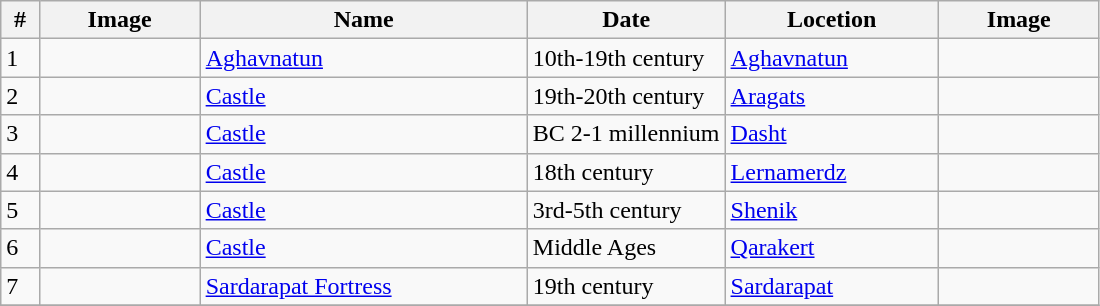<table class="sortable wikitable">
<tr valign=bottom>
<th>#</th>
<th width=100px>Image</th>
<th width=>Name</th>
<th width=18%>Date</th>
<th width=>Locetion</th>
<th width=100px>Image</th>
</tr>
<tr>
<td>1</td>
<td></td>
<td><a href='#'>Aghavnatun</a></td>
<td data-sort-value="1000">10th-19th century</td>
<td><a href='#'>Aghavnatun</a></td>
<td></td>
</tr>
<tr>
<td>2</td>
<td></td>
<td><a href='#'>Castle</a></td>
<td data-sort-value="1900">19th-20th century</td>
<td><a href='#'>Aragats</a></td>
<td></td>
</tr>
<tr>
<td>3</td>
<td></td>
<td><a href='#'>Castle</a></td>
<td data-sort-value="-2000">BC 2-1 millennium</td>
<td><a href='#'>Dasht</a></td>
<td></td>
</tr>
<tr>
<td>4</td>
<td></td>
<td><a href='#'>Castle</a></td>
<td data-sort-value="1800">18th century</td>
<td><a href='#'>Lernamerdz</a></td>
<td></td>
</tr>
<tr>
<td>5</td>
<td></td>
<td><a href='#'>Castle</a></td>
<td data-sort-value="300">3rd-5th century</td>
<td><a href='#'>Shenik</a></td>
<td></td>
</tr>
<tr>
<td>6</td>
<td></td>
<td><a href='#'>Castle</a></td>
<td data-sort-value="1500">Middle Ages</td>
<td><a href='#'>Qarakert</a></td>
<td></td>
</tr>
<tr>
<td>7</td>
<td></td>
<td><a href='#'>Sardarapat Fortress</a></td>
<td data-sort-value="1900">19th century</td>
<td><a href='#'>Sardarapat</a></td>
<td></td>
</tr>
<tr>
</tr>
</table>
